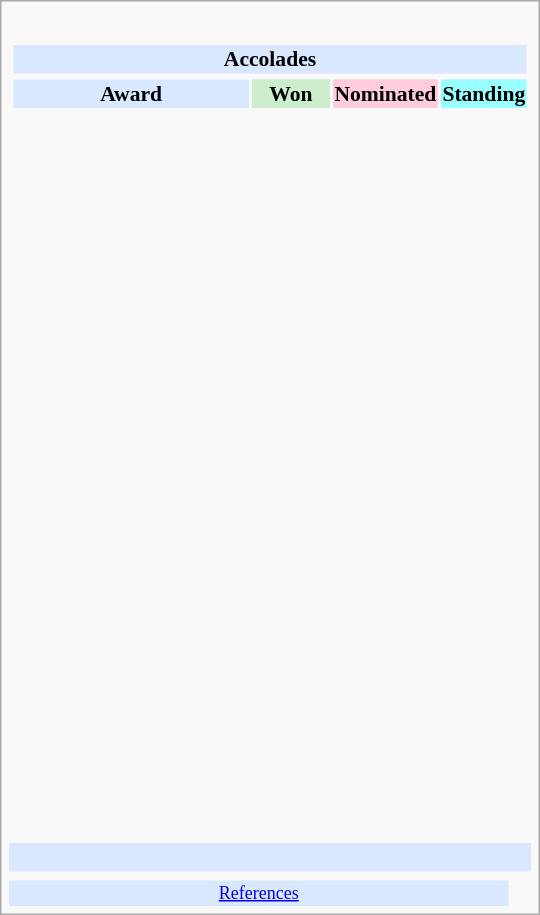<table class="infobox" style="width: 25em; text-align: left; font-size: 90%; vertical-align: middle;">
<tr>
<td colspan="4" style="text-align:center;"></td>
</tr>
<tr>
<td colspan=4><br><table class="collapsible collapsed" width=100%>
<tr>
<th colspan="4" style="background-color: #D9E8FF; text-align: center;">Accolades</th>
</tr>
<tr>
</tr>
<tr bgcolor=#D9E8FF>
<td style="text-align:center;"><strong>Award</strong></td>
<td style="text-align:center; background: #cceecc; text-size:0.9em" width=50><strong>Won</strong></td>
<td style="text-align:center; background: #ffccdd; text-size:0.9em" width=50><strong>Nominated</strong></td>
<td style="text-align:center; background: #99ffff; text-size:0.9em" width=50><strong>Standing</strong></td>
</tr>
<tr>
<td align="center"><br></td>
<td></td>
<td></td>
<td></td>
</tr>
<tr>
<td align="center"><br></td>
<td></td>
<td></td>
<td></td>
</tr>
<tr>
<td align="center"><br></td>
<td></td>
<td></td>
<td></td>
</tr>
<tr>
<td align="center"><br></td>
<td></td>
<td></td>
<td></td>
</tr>
<tr>
<td align="center"><br></td>
<td></td>
<td></td>
<td></td>
</tr>
<tr>
<td align="center"><br></td>
<td></td>
<td></td>
<td></td>
</tr>
<tr>
<td align="center"><br></td>
<td></td>
<td></td>
<td></td>
</tr>
<tr>
<td align="center"><br></td>
<td></td>
<td></td>
<td></td>
</tr>
<tr>
<td align="center"><br></td>
<td></td>
<td></td>
<td></td>
</tr>
<tr>
<td align="center"><br></td>
<td></td>
<td></td>
<td></td>
</tr>
<tr>
<td align="center"><br></td>
<td></td>
<td></td>
<td></td>
</tr>
<tr>
<td align="center"><br></td>
<td></td>
<td></td>
<td></td>
</tr>
<tr>
<td align="center"><br></td>
<td></td>
<td></td>
<td></td>
</tr>
<tr>
<td align="center"><br></td>
<td></td>
<td></td>
<td></td>
</tr>
<tr>
<td align="center"><br></td>
<td></td>
<td></td>
<td></td>
</tr>
<tr>
<td align="center"><br></td>
<td></td>
<td></td>
<td></td>
</tr>
<tr>
<td align="center"><br></td>
<td></td>
<td></td>
<td></td>
</tr>
<tr>
<td align="center"><br></td>
<td></td>
<td></td>
<td></td>
</tr>
<tr>
<td align="center"><br></td>
<td></td>
<td></td>
<td></td>
</tr>
<tr>
<td align="center"><br></td>
<td></td>
<td></td>
<td></td>
</tr>
<tr>
<td align="center"><br></td>
<td></td>
<td></td>
<td></td>
</tr>
<tr>
<td align="center"><br></td>
<td></td>
<td></td>
<td></td>
</tr>
<tr>
<td align="center"><br></td>
<td></td>
<td></td>
<td></td>
</tr>
<tr>
</tr>
</table>
</td>
</tr>
<tr style="background:#d9e8ff;">
<td style="text-align:center;" colspan="4"><br></td>
</tr>
<tr>
<td></td>
<td></td>
<td></td>
<td></td>
</tr>
<tr bgcolor=#D9E8FF>
<td colspan="3" style="font-size: smaller; text-align:center;"><a href='#'>References</a></td>
</tr>
</table>
